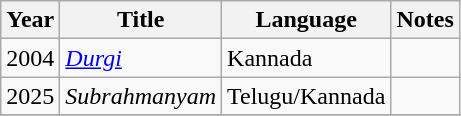<table class="wikitable sortable">
<tr>
<th>Year</th>
<th>Title</th>
<th>Language</th>
<th class="unsortable">Notes</th>
</tr>
<tr>
<td>2004</td>
<td><em><a href='#'>Durgi</a></em></td>
<td>Kannada</td>
<td></td>
</tr>
<tr>
<td>2025</td>
<td><em>Subrahmanyam</em></td>
<td>Telugu/Kannada</td>
<td></td>
</tr>
<tr>
</tr>
</table>
